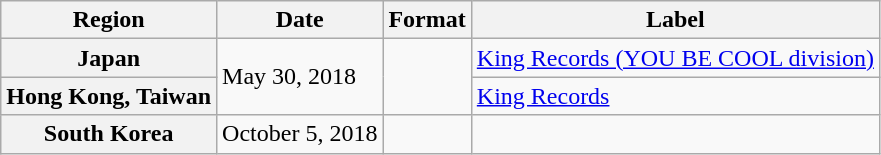<table class="wikitable plainrowheaders">
<tr>
<th>Region</th>
<th>Date</th>
<th>Format</th>
<th>Label</th>
</tr>
<tr>
<th scope="row">Japan</th>
<td rowspan="2">May 30, 2018</td>
<td rowspan="2"></td>
<td><a href='#'>King Records (YOU BE COOL division)</a></td>
</tr>
<tr>
<th scope="row">Hong Kong, Taiwan</th>
<td><a href='#'>King Records</a></td>
</tr>
<tr>
<th scope="row">South Korea</th>
<td>October 5, 2018</td>
<td></td>
<td></td>
</tr>
</table>
